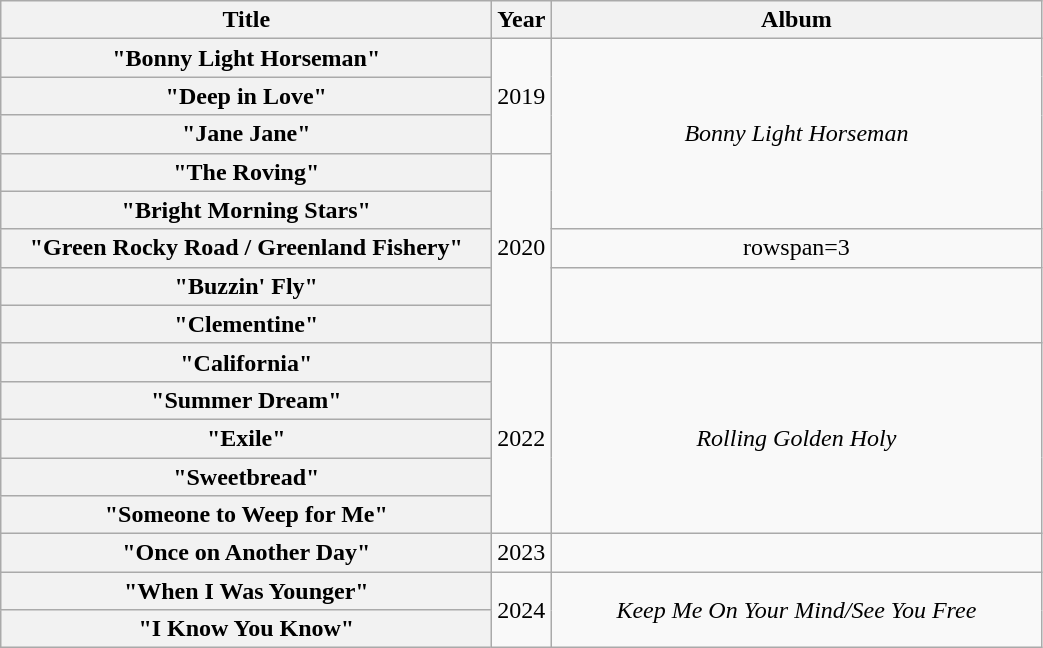<table class="wikitable plainrowheaders" style="text-align:center;">
<tr>
<th scope="col" style="width:20em;">Title</th>
<th scope="col" style="width:2em;">Year</th>
<th scope="col" style="width:20em;">Album</th>
</tr>
<tr>
<th scope="row">"Bonny Light Horseman"</th>
<td rowspan="3">2019</td>
<td rowspan="5"><em>Bonny Light Horseman</em></td>
</tr>
<tr>
<th scope="row">"Deep in Love"</th>
</tr>
<tr>
<th scope="row">"Jane Jane"</th>
</tr>
<tr>
<th scope="row">"The Roving"</th>
<td rowspan="5">2020</td>
</tr>
<tr>
<th scope="row">"Bright Morning Stars"</th>
</tr>
<tr>
<th scope="row">"Green Rocky Road / Greenland Fishery"</th>
<td>rowspan=3 </td>
</tr>
<tr>
<th scope="row">"Buzzin' Fly"</th>
</tr>
<tr>
<th scope="row">"Clementine"</th>
</tr>
<tr>
<th scope="row">"California"</th>
<td rowspan="5">2022</td>
<td rowspan="5"><em>Rolling Golden Holy</em></td>
</tr>
<tr>
<th scope="row">"Summer Dream"</th>
</tr>
<tr>
<th scope="row">"Exile"</th>
</tr>
<tr>
<th scope="row">"Sweetbread"</th>
</tr>
<tr>
<th scope="row">"Someone to Weep for Me"</th>
</tr>
<tr>
<th scope="row">"Once on Another Day"</th>
<td>2023</td>
<td></td>
</tr>
<tr>
<th scope="row">"When I Was Younger"</th>
<td rowspan=2>2024</td>
<td rowspan=2><em>Keep Me On Your Mind/See You Free</em></td>
</tr>
<tr>
<th scope="row">"I Know You Know"</th>
</tr>
</table>
